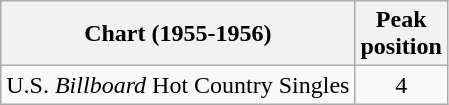<table class="wikitable">
<tr>
<th>Chart (1955-1956)</th>
<th>Peak<br>position</th>
</tr>
<tr>
<td>U.S. <em>Billboard</em> Hot Country Singles</td>
<td align="center">4</td>
</tr>
</table>
